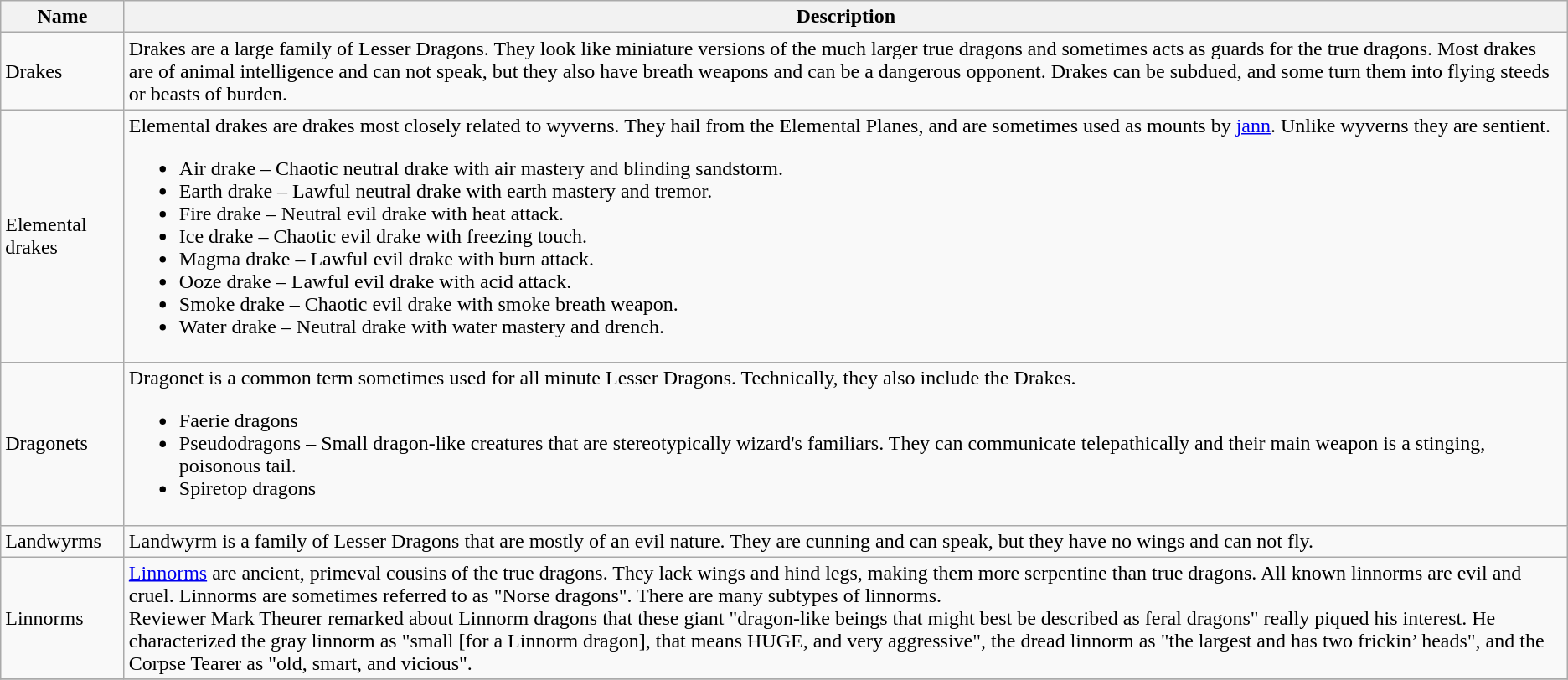<table class="wikitable">
<tr>
<th>Name</th>
<th>Description</th>
</tr>
<tr>
<td>Drakes</td>
<td>Drakes are a large family of Lesser Dragons. They look like miniature versions of the much larger true dragons and sometimes acts as guards for the true dragons. Most drakes are of animal intelligence and can not speak, but they also have breath weapons and can be a dangerous opponent. Drakes can be subdued, and some turn them into flying steeds or beasts of burden.</td>
</tr>
<tr>
<td>Elemental drakes</td>
<td>Elemental drakes are drakes most closely related to wyverns.  They hail from the Elemental Planes, and are sometimes used as mounts by <a href='#'>jann</a>. Unlike wyverns they are sentient.<br><ul><li>Air drake – Chaotic neutral drake with air mastery and blinding sandstorm.</li><li>Earth drake – Lawful neutral drake with earth mastery and tremor.</li><li>Fire drake – Neutral evil drake with heat attack.</li><li>Ice drake – Chaotic evil drake with freezing touch.</li><li>Magma drake – Lawful evil drake with burn attack.</li><li>Ooze drake – Lawful evil drake with acid attack.</li><li>Smoke drake – Chaotic evil drake with smoke breath weapon.</li><li>Water drake – Neutral drake with water mastery and drench.</li></ul></td>
</tr>
<tr>
<td>Dragonets</td>
<td>Dragonet is a common term sometimes used for all minute Lesser Dragons. Technically, they also include the Drakes.<br><ul><li>Faerie dragons</li><li>Pseudodragons – Small dragon-like creatures that are stereotypically wizard's familiars. They can communicate telepathically and their main weapon is a stinging, poisonous tail.</li><li>Spiretop dragons</li></ul></td>
</tr>
<tr>
<td>Landwyrms</td>
<td>Landwyrm is a family of Lesser Dragons that are mostly of an evil nature. They are cunning and can speak, but they have no wings and can not fly.</td>
</tr>
<tr>
<td>Linnorms</td>
<td><a href='#'>Linnorms</a> are ancient, primeval cousins of the true dragons. They lack wings and hind legs, making them more serpentine than true dragons. All known linnorms are evil and cruel. Linnorms are sometimes referred to as "Norse dragons". There are many subtypes of linnorms.<br>Reviewer Mark Theurer remarked about Linnorm dragons that these giant "dragon-like beings that might best be described as feral dragons" really piqued his interest. He characterized the gray linnorm as "small [for a Linnorm dragon], that means HUGE, and very aggressive", the dread linnorm as "the largest and has two frickin’ heads", and the Corpse Tearer as "old, smart, and vicious".</td>
</tr>
<tr>
</tr>
</table>
